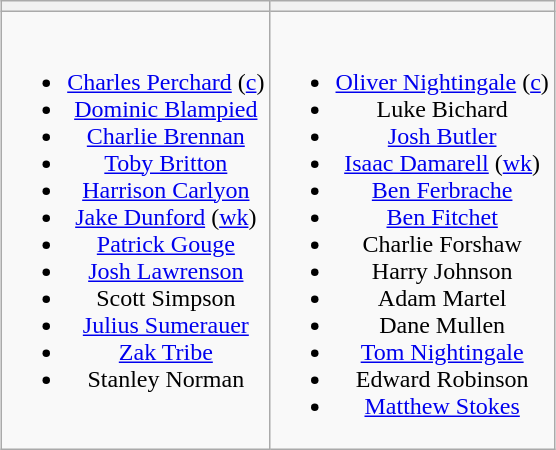<table class="wikitable" style="text-align:center; margin:auto">
<tr>
<th></th>
<th></th>
</tr>
<tr style="vertical-align:top">
<td><br><ul><li><a href='#'>Charles Perchard</a> (<a href='#'>c</a>)</li><li><a href='#'>Dominic Blampied</a></li><li><a href='#'>Charlie Brennan</a></li><li><a href='#'>Toby Britton</a></li><li><a href='#'>Harrison Carlyon</a></li><li><a href='#'>Jake Dunford</a> (<a href='#'>wk</a>)</li><li><a href='#'>Patrick Gouge</a></li><li><a href='#'>Josh Lawrenson</a></li><li>Scott Simpson</li><li><a href='#'>Julius Sumerauer</a></li><li><a href='#'>Zak Tribe</a></li><li>Stanley Norman</li></ul></td>
<td><br><ul><li><a href='#'>Oliver Nightingale</a> (<a href='#'>c</a>)</li><li>Luke Bichard</li><li><a href='#'>Josh Butler</a></li><li><a href='#'>Isaac Damarell</a> (<a href='#'>wk</a>)</li><li><a href='#'>Ben Ferbrache</a></li><li><a href='#'>Ben Fitchet</a></li><li>Charlie Forshaw</li><li>Harry Johnson</li><li>Adam Martel</li><li>Dane Mullen</li><li><a href='#'>Tom Nightingale</a></li><li>Edward Robinson</li><li><a href='#'>Matthew Stokes</a></li></ul></td>
</tr>
</table>
